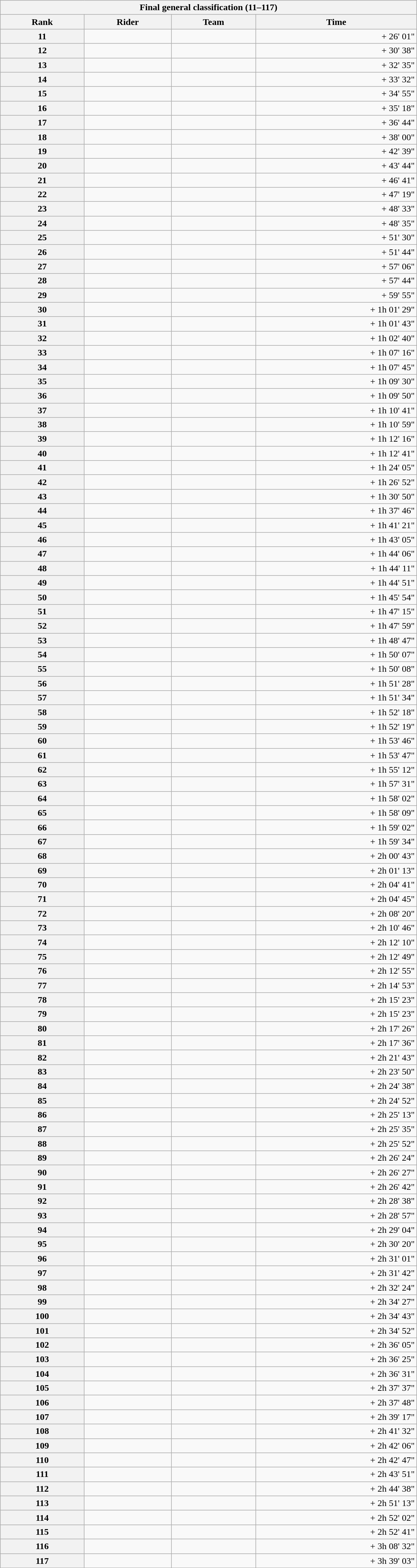<table class="collapsible collapsed wikitable" style="width:46em;margin-top:-1px;">
<tr>
<th scope="col" colspan="4">Final general classification (11–117)</th>
</tr>
<tr>
<th scope="col">Rank</th>
<th scope="col">Rider</th>
<th scope="col">Team</th>
<th scope="col">Time</th>
</tr>
<tr |->
<th scope="row">11</th>
<td></td>
<td></td>
<td style="text-align:right;">+ 26' 01"</td>
</tr>
<tr>
<th scope="row">12</th>
<td></td>
<td></td>
<td style="text-align:right;">+ 30' 38"</td>
</tr>
<tr>
<th scope="row">13</th>
<td></td>
<td></td>
<td style="text-align:right;">+ 32' 35"</td>
</tr>
<tr>
<th scope="row">14</th>
<td></td>
<td></td>
<td style="text-align:right;">+ 33' 32"</td>
</tr>
<tr>
<th scope="row">15</th>
<td></td>
<td></td>
<td style="text-align:right;">+ 34' 55"</td>
</tr>
<tr>
<th scope="row">16</th>
<td></td>
<td></td>
<td style="text-align:right;">+ 35' 18"</td>
</tr>
<tr>
<th scope="row">17</th>
<td></td>
<td></td>
<td style="text-align:right;">+ 36' 44"</td>
</tr>
<tr>
<th scope="row">18</th>
<td></td>
<td></td>
<td style="text-align:right;">+ 38' 00"</td>
</tr>
<tr>
<th scope="row">19</th>
<td></td>
<td></td>
<td style="text-align:right;">+ 42' 39"</td>
</tr>
<tr>
<th scope="row">20</th>
<td></td>
<td></td>
<td style="text-align:right;">+ 43' 44"</td>
</tr>
<tr>
<th scope="row">21</th>
<td></td>
<td></td>
<td style="text-align:right;">+ 46' 41"</td>
</tr>
<tr>
<th scope="row">22</th>
<td></td>
<td></td>
<td style="text-align:right;">+ 47' 19"</td>
</tr>
<tr>
<th scope="row">23</th>
<td></td>
<td></td>
<td style="text-align:right;">+ 48' 33"</td>
</tr>
<tr>
<th scope="row">24</th>
<td></td>
<td></td>
<td style="text-align:right;">+ 48' 35"</td>
</tr>
<tr>
<th scope="row">25</th>
<td></td>
<td></td>
<td style="text-align:right;">+ 51' 30"</td>
</tr>
<tr>
<th scope="row">26</th>
<td></td>
<td></td>
<td style="text-align:right;">+ 51' 44"</td>
</tr>
<tr>
<th scope="row">27</th>
<td></td>
<td></td>
<td style="text-align:right;">+ 57' 06"</td>
</tr>
<tr>
<th scope="row">28</th>
<td></td>
<td></td>
<td style="text-align:right;">+ 57' 44"</td>
</tr>
<tr>
<th scope="row">29</th>
<td></td>
<td></td>
<td style="text-align:right;">+ 59' 55"</td>
</tr>
<tr>
<th scope="row">30</th>
<td></td>
<td></td>
<td style="text-align:right;">+ 1h 01' 29"</td>
</tr>
<tr>
<th scope="row">31</th>
<td></td>
<td></td>
<td style="text-align:right;">+ 1h 01' 43"</td>
</tr>
<tr>
<th scope="row">32</th>
<td></td>
<td></td>
<td style="text-align:right;">+ 1h 02' 40"</td>
</tr>
<tr>
<th scope="row">33</th>
<td></td>
<td></td>
<td style="text-align:right;">+ 1h 07' 16"</td>
</tr>
<tr>
<th scope="row">34</th>
<td></td>
<td></td>
<td style="text-align:right;">+ 1h 07' 45"</td>
</tr>
<tr>
<th scope="row">35</th>
<td></td>
<td></td>
<td style="text-align:right;">+ 1h 09' 30"</td>
</tr>
<tr>
<th scope="row">36</th>
<td></td>
<td></td>
<td style="text-align:right;">+ 1h 09' 50"</td>
</tr>
<tr>
<th scope="row">37</th>
<td></td>
<td></td>
<td style="text-align:right;">+ 1h 10' 41"</td>
</tr>
<tr>
<th scope="row">38</th>
<td></td>
<td></td>
<td style="text-align:right;">+ 1h 10' 59"</td>
</tr>
<tr>
<th scope="row">39</th>
<td></td>
<td></td>
<td style="text-align:right;">+ 1h 12' 16"</td>
</tr>
<tr>
<th scope="row">40</th>
<td></td>
<td></td>
<td style="text-align:right;">+ 1h 12' 41"</td>
</tr>
<tr>
<th scope="row">41</th>
<td></td>
<td></td>
<td style="text-align:right;">+ 1h 24' 05"</td>
</tr>
<tr>
<th scope="row">42</th>
<td></td>
<td></td>
<td style="text-align:right;">+ 1h 26' 52"</td>
</tr>
<tr>
<th scope="row">43</th>
<td></td>
<td></td>
<td style="text-align:right;">+ 1h 30' 50"</td>
</tr>
<tr>
<th scope="row">44</th>
<td></td>
<td></td>
<td style="text-align:right;">+ 1h 37' 46"</td>
</tr>
<tr>
<th scope="row">45</th>
<td></td>
<td></td>
<td style="text-align:right;">+ 1h 41' 21"</td>
</tr>
<tr>
<th scope="row">46</th>
<td></td>
<td></td>
<td style="text-align:right;">+ 1h 43' 05"</td>
</tr>
<tr>
<th scope="row">47</th>
<td></td>
<td></td>
<td style="text-align:right;">+ 1h 44' 06"</td>
</tr>
<tr>
<th scope="row">48</th>
<td></td>
<td></td>
<td style="text-align:right;">+ 1h 44' 11"</td>
</tr>
<tr>
<th scope="row">49</th>
<td></td>
<td></td>
<td style="text-align:right;">+ 1h 44' 51"</td>
</tr>
<tr>
<th scope="row">50</th>
<td></td>
<td></td>
<td style="text-align:right;">+ 1h 45' 54"</td>
</tr>
<tr>
<th scope="row">51</th>
<td></td>
<td></td>
<td style="text-align:right;">+ 1h 47' 15"</td>
</tr>
<tr>
<th scope="row">52</th>
<td></td>
<td></td>
<td style="text-align:right;">+ 1h 47' 59"</td>
</tr>
<tr>
<th scope="row">53</th>
<td></td>
<td></td>
<td style="text-align:right;">+ 1h 48' 47"</td>
</tr>
<tr>
<th scope="row">54</th>
<td></td>
<td></td>
<td style="text-align:right;">+ 1h 50' 07"</td>
</tr>
<tr>
<th scope="row">55</th>
<td></td>
<td></td>
<td style="text-align:right;">+ 1h 50' 08"</td>
</tr>
<tr>
<th scope="row">56</th>
<td></td>
<td></td>
<td style="text-align:right;">+ 1h 51' 28"</td>
</tr>
<tr>
<th scope="row">57</th>
<td> </td>
<td></td>
<td style="text-align:right;">+ 1h 51' 34"</td>
</tr>
<tr>
<th scope="row">58</th>
<td></td>
<td></td>
<td style="text-align:right;">+ 1h 52' 18"</td>
</tr>
<tr>
<th scope="row">59</th>
<td></td>
<td></td>
<td style="text-align:right;">+ 1h 52' 19"</td>
</tr>
<tr>
<th scope="row">60</th>
<td></td>
<td></td>
<td style="text-align:right;">+ 1h 53' 46"</td>
</tr>
<tr>
<th scope="row">61</th>
<td></td>
<td></td>
<td style="text-align:right;">+ 1h 53' 47"</td>
</tr>
<tr>
<th scope="row">62</th>
<td></td>
<td></td>
<td style="text-align:right;">+ 1h 55' 12"</td>
</tr>
<tr>
<th scope="row">63</th>
<td></td>
<td></td>
<td style="text-align:right;">+ 1h 57' 31"</td>
</tr>
<tr>
<th scope="row">64</th>
<td></td>
<td></td>
<td style="text-align:right;">+ 1h 58' 02"</td>
</tr>
<tr>
<th scope="row">65</th>
<td></td>
<td></td>
<td style="text-align:right;">+ 1h 58' 09"</td>
</tr>
<tr>
<th scope="row">66</th>
<td></td>
<td></td>
<td style="text-align:right;">+ 1h 59' 02"</td>
</tr>
<tr>
<th scope="row">67</th>
<td></td>
<td></td>
<td style="text-align:right;">+ 1h 59' 34"</td>
</tr>
<tr>
<th scope="row">68</th>
<td></td>
<td></td>
<td style="text-align:right;">+ 2h 00' 43"</td>
</tr>
<tr>
<th scope="row">69</th>
<td></td>
<td></td>
<td style="text-align:right;">+ 2h 01' 13"</td>
</tr>
<tr>
<th scope="row">70</th>
<td></td>
<td></td>
<td style="text-align:right;">+ 2h 04' 41"</td>
</tr>
<tr>
<th scope="row">71</th>
<td></td>
<td></td>
<td style="text-align:right;">+ 2h 04' 45"</td>
</tr>
<tr>
<th scope="row">72</th>
<td></td>
<td></td>
<td style="text-align:right;">+ 2h 08' 20"</td>
</tr>
<tr>
<th scope="row">73</th>
<td></td>
<td></td>
<td style="text-align:right;">+ 2h 10' 46"</td>
</tr>
<tr>
<th scope="row">74</th>
<td></td>
<td></td>
<td style="text-align:right;">+ 2h 12' 10"</td>
</tr>
<tr>
<th scope="row">75</th>
<td></td>
<td></td>
<td style="text-align:right;">+ 2h 12' 49"</td>
</tr>
<tr>
<th scope="row">76</th>
<td></td>
<td></td>
<td style="text-align:right;">+ 2h 12' 55"</td>
</tr>
<tr>
<th scope="row">77</th>
<td></td>
<td></td>
<td style="text-align:right;">+ 2h 14' 53"</td>
</tr>
<tr>
<th scope="row">78</th>
<td></td>
<td></td>
<td style="text-align:right;">+ 2h 15' 23"</td>
</tr>
<tr>
<th scope="row">79</th>
<td></td>
<td></td>
<td style="text-align:right;">+ 2h 15' 23"</td>
</tr>
<tr>
<th scope="row">80</th>
<td></td>
<td></td>
<td style="text-align:right;">+ 2h 17' 26"</td>
</tr>
<tr>
<th scope="row">81</th>
<td></td>
<td></td>
<td style="text-align:right;">+ 2h 17' 36"</td>
</tr>
<tr>
<th scope="row">82</th>
<td></td>
<td></td>
<td style="text-align:right;">+ 2h 21' 43"</td>
</tr>
<tr>
<th scope="row">83</th>
<td></td>
<td></td>
<td style="text-align:right;">+ 2h 23' 50"</td>
</tr>
<tr>
<th scope="row">84</th>
<td></td>
<td></td>
<td style="text-align:right;">+ 2h 24' 38"</td>
</tr>
<tr>
<th scope="row">85</th>
<td></td>
<td></td>
<td style="text-align:right;">+ 2h 24' 52"</td>
</tr>
<tr>
<th scope="row">86</th>
<td></td>
<td></td>
<td style="text-align:right;">+ 2h 25' 13"</td>
</tr>
<tr>
<th scope="row">87</th>
<td></td>
<td></td>
<td style="text-align:right;">+ 2h 25' 35"</td>
</tr>
<tr>
<th scope="row">88</th>
<td></td>
<td></td>
<td style="text-align:right;">+ 2h 25' 52"</td>
</tr>
<tr>
<th scope="row">89</th>
<td></td>
<td></td>
<td style="text-align:right;">+ 2h 26' 24"</td>
</tr>
<tr>
<th scope="row">90</th>
<td></td>
<td></td>
<td style="text-align:right;">+ 2h 26' 27"</td>
</tr>
<tr>
<th scope="row">91</th>
<td></td>
<td></td>
<td style="text-align:right;">+ 2h 26' 42"</td>
</tr>
<tr>
<th scope="row">92</th>
<td></td>
<td></td>
<td style="text-align:right;">+ 2h 28' 38"</td>
</tr>
<tr>
<th scope="row">93</th>
<td></td>
<td></td>
<td style="text-align:right;">+ 2h 28' 57"</td>
</tr>
<tr>
<th scope="row">94</th>
<td></td>
<td></td>
<td style="text-align:right;">+ 2h 29' 04"</td>
</tr>
<tr>
<th scope="row">95</th>
<td></td>
<td></td>
<td style="text-align:right;">+ 2h 30' 20"</td>
</tr>
<tr>
<th scope="row">96</th>
<td></td>
<td></td>
<td style="text-align:right;">+ 2h 31' 01"</td>
</tr>
<tr>
<th scope="row">97</th>
<td></td>
<td></td>
<td style="text-align:right;">+ 2h 31' 42"</td>
</tr>
<tr>
<th scope="row">98</th>
<td></td>
<td></td>
<td style="text-align:right;">+ 2h 32' 24"</td>
</tr>
<tr>
<th scope="row">99</th>
<td></td>
<td></td>
<td style="text-align:right;">+ 2h 34' 27"</td>
</tr>
<tr>
<th scope="row">100</th>
<td></td>
<td></td>
<td style="text-align:right;">+ 2h 34' 43"</td>
</tr>
<tr>
<th scope="row">101</th>
<td></td>
<td></td>
<td style="text-align:right;">+ 2h 34' 52"</td>
</tr>
<tr>
<th scope="row">102</th>
<td></td>
<td></td>
<td style="text-align:right;">+ 2h 36' 05"</td>
</tr>
<tr>
<th scope="row">103</th>
<td></td>
<td></td>
<td style="text-align:right;">+ 2h 36' 25"</td>
</tr>
<tr>
<th scope="row">104</th>
<td></td>
<td></td>
<td style="text-align:right;">+ 2h 36' 31"</td>
</tr>
<tr>
<th scope="row">105</th>
<td></td>
<td></td>
<td style="text-align:right;">+ 2h 37' 37"</td>
</tr>
<tr>
<th scope="row">106</th>
<td></td>
<td></td>
<td style="text-align:right;">+ 2h 37' 48"</td>
</tr>
<tr>
<th scope="row">107</th>
<td></td>
<td></td>
<td style="text-align:right;">+ 2h 39' 17"</td>
</tr>
<tr>
<th scope="row">108</th>
<td></td>
<td></td>
<td style="text-align:right;">+ 2h 41' 32"</td>
</tr>
<tr>
<th scope="row">109</th>
<td></td>
<td></td>
<td style="text-align:right;">+ 2h 42' 06"</td>
</tr>
<tr>
<th scope="row">110</th>
<td></td>
<td></td>
<td style="text-align:right;">+ 2h 42' 47"</td>
</tr>
<tr>
<th scope="row">111</th>
<td></td>
<td></td>
<td style="text-align:right;">+ 2h 43' 51"</td>
</tr>
<tr>
<th scope="row">112</th>
<td></td>
<td></td>
<td style="text-align:right;">+ 2h 44' 38"</td>
</tr>
<tr>
<th scope="row">113</th>
<td></td>
<td></td>
<td style="text-align:right;">+ 2h 51' 13"</td>
</tr>
<tr>
<th scope="row">114</th>
<td></td>
<td></td>
<td style="text-align:right;">+ 2h 52' 02"</td>
</tr>
<tr>
<th scope="row">115</th>
<td></td>
<td></td>
<td style="text-align:right;">+ 2h 52' 41"</td>
</tr>
<tr>
<th scope="row">116</th>
<td></td>
<td></td>
<td style="text-align:right;">+ 3h 08' 32"</td>
</tr>
<tr>
<th scope="row">117</th>
<td></td>
<td></td>
<td style="text-align:right;">+ 3h 39' 03"</td>
</tr>
</table>
